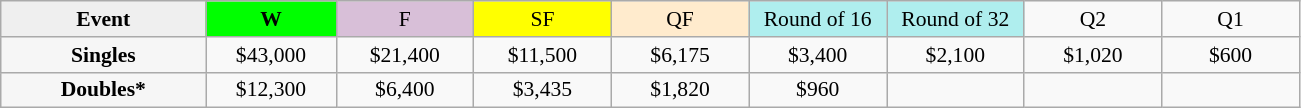<table class=wikitable style=font-size:90%;text-align:center>
<tr>
<td style="width:130px; background:#efefef;"><strong>Event</strong></td>
<td style="width:80px; background:lime;"><strong>W</strong></td>
<td style="width:85px; background:thistle;">F</td>
<td style="width:85px; background:#ff0;">SF</td>
<td style="width:85px; background:#ffebcd;">QF</td>
<td style="width:85px; background:#afeeee;">Round of 16</td>
<td style="width:85px; background:#afeeee;">Round of 32</td>
<td width=85>Q2</td>
<td width=85>Q1</td>
</tr>
<tr>
<td style="background:#f6f6f6;"><strong>Singles</strong></td>
<td>$43,000</td>
<td>$21,400</td>
<td>$11,500</td>
<td>$6,175</td>
<td>$3,400</td>
<td>$2,100</td>
<td>$1,020</td>
<td>$600</td>
</tr>
<tr>
<td style="background:#f6f6f6;"><strong>Doubles*</strong></td>
<td>$12,300</td>
<td>$6,400</td>
<td>$3,435</td>
<td>$1,820</td>
<td>$960</td>
<td></td>
<td></td>
<td></td>
</tr>
</table>
